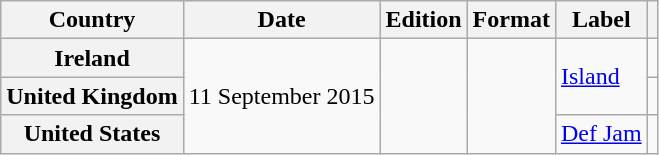<table class="wikitable plainrowheaders">
<tr>
<th scope="col">Country</th>
<th scope="col">Date</th>
<th scope="col">Edition</th>
<th scope="col">Format</th>
<th scope="col">Label</th>
<th scope="col"></th>
</tr>
<tr>
<th scope="row">Ireland</th>
<td rowspan="3">11 September 2015</td>
<td rowspan="3"></td>
<td rowspan="3"></td>
<td rowspan="2"><a href='#'>Island</a></td>
<td style="text-align:center;"></td>
</tr>
<tr>
<th scope="row">United Kingdom</th>
<td style="text-align:center;"></td>
</tr>
<tr>
<th scope="row">United States</th>
<td><a href='#'>Def Jam</a></td>
<td style="text-align:center;"></td>
</tr>
</table>
